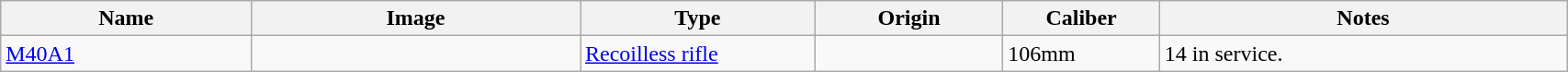<table class="wikitable" style="width:90%;">
<tr>
<th width=16%>Name</th>
<th width=21%>Image</th>
<th width=15%>Type</th>
<th width=12%>Origin</th>
<th width=10%>Caliber</th>
<th width=26%>Notes</th>
</tr>
<tr>
<td><a href='#'>M40A1</a></td>
<td></td>
<td><a href='#'>Recoilless rifle</a></td>
<td></td>
<td>106mm</td>
<td>14 in service.</td>
</tr>
</table>
